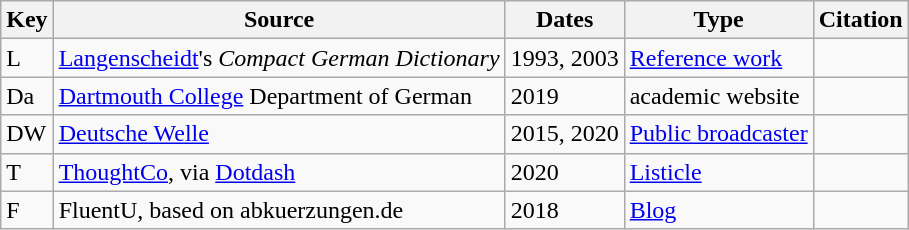<table class="wikitable sortable">
<tr>
<th>Key</th>
<th>Source</th>
<th>Dates</th>
<th>Type</th>
<th>Citation</th>
</tr>
<tr>
<td>L</td>
<td><a href='#'>Langenscheidt</a>'s <em>Compact German Dictionary</em></td>
<td>1993, 2003</td>
<td><a href='#'>Reference work</a></td>
<td></td>
</tr>
<tr>
<td>Da</td>
<td><a href='#'>Dartmouth College</a> Department of German</td>
<td>2019</td>
<td>academic website</td>
<td></td>
</tr>
<tr>
<td>DW</td>
<td><a href='#'>Deutsche Welle</a></td>
<td>2015, 2020</td>
<td><a href='#'>Public broadcaster</a></td>
<td></td>
</tr>
<tr>
<td>T</td>
<td><a href='#'>ThoughtCo</a>, via <a href='#'>Dotdash</a></td>
<td>2020</td>
<td><a href='#'>Listicle</a></td>
<td></td>
</tr>
<tr>
<td>F</td>
<td>FluentU, based on abkuerzungen.de </td>
<td>2018</td>
<td><a href='#'>Blog</a></td>
<td></td>
</tr>
</table>
